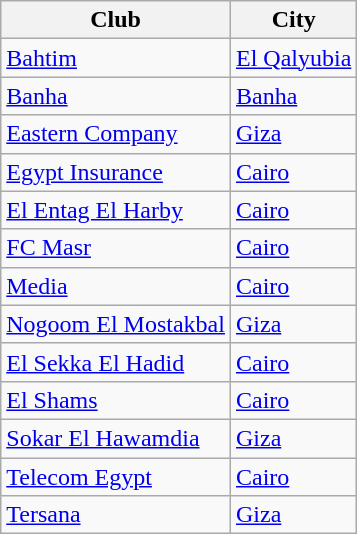<table class="wikitable sortable">
<tr>
<th>Club</th>
<th>City</th>
</tr>
<tr>
<td><a href='#'>Bahtim</a></td>
<td><a href='#'>El Qalyubia</a></td>
</tr>
<tr>
<td><a href='#'>Banha</a></td>
<td><a href='#'>Banha</a></td>
</tr>
<tr>
<td><a href='#'>Eastern Company</a></td>
<td><a href='#'>Giza</a></td>
</tr>
<tr>
<td><a href='#'>Egypt Insurance</a></td>
<td><a href='#'>Cairo</a></td>
</tr>
<tr>
<td><a href='#'>El Entag El Harby</a></td>
<td><a href='#'>Cairo</a></td>
</tr>
<tr>
<td><a href='#'>FC Masr</a></td>
<td><a href='#'>Cairo</a></td>
</tr>
<tr>
<td><a href='#'>Media</a></td>
<td><a href='#'>Cairo</a></td>
</tr>
<tr>
<td><a href='#'>Nogoom El Mostakbal</a></td>
<td><a href='#'>Giza</a></td>
</tr>
<tr>
<td><a href='#'>El Sekka El Hadid</a></td>
<td><a href='#'>Cairo</a></td>
</tr>
<tr>
<td><a href='#'>El Shams</a></td>
<td><a href='#'>Cairo</a></td>
</tr>
<tr>
<td><a href='#'>Sokar El Hawamdia</a></td>
<td><a href='#'>Giza</a></td>
</tr>
<tr>
<td><a href='#'>Telecom Egypt</a></td>
<td><a href='#'>Cairo</a></td>
</tr>
<tr>
<td><a href='#'>Tersana</a></td>
<td><a href='#'>Giza</a></td>
</tr>
</table>
